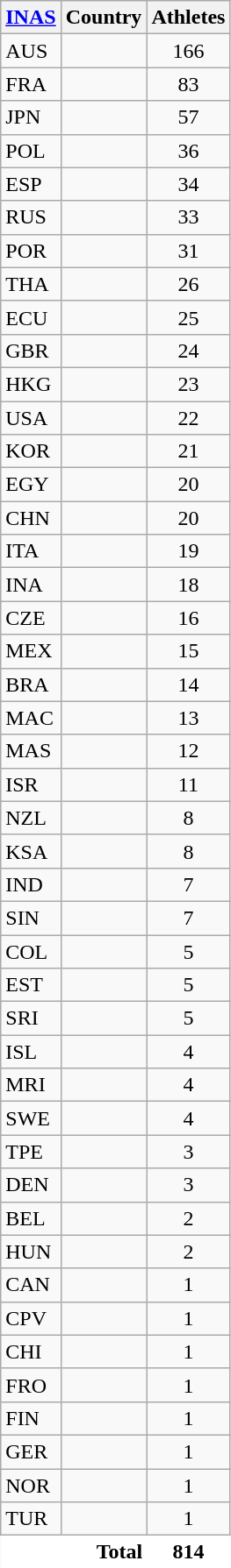<table class="wikitable collapsible collapsed sortable" style="border:0;">
<tr>
<th><a href='#'>INAS</a></th>
<th>Country</th>
<th>Athletes</th>
</tr>
<tr>
<td>AUS</td>
<td></td>
<td align=center>166</td>
</tr>
<tr>
<td>FRA</td>
<td></td>
<td align=center>83</td>
</tr>
<tr>
<td>JPN</td>
<td></td>
<td align=center>57</td>
</tr>
<tr>
<td>POL</td>
<td></td>
<td align=center>36</td>
</tr>
<tr>
<td>ESP</td>
<td></td>
<td align=center>34</td>
</tr>
<tr>
<td>RUS</td>
<td></td>
<td align=center>33</td>
</tr>
<tr>
<td>POR</td>
<td></td>
<td align=center>31</td>
</tr>
<tr>
<td>THA</td>
<td></td>
<td align=center>26</td>
</tr>
<tr>
<td>ECU</td>
<td></td>
<td align=center>25</td>
</tr>
<tr>
<td>GBR</td>
<td></td>
<td align=center>24</td>
</tr>
<tr>
<td>HKG</td>
<td></td>
<td align=center>23</td>
</tr>
<tr>
<td>USA</td>
<td></td>
<td align=center>22</td>
</tr>
<tr>
<td>KOR</td>
<td></td>
<td align=center>21</td>
</tr>
<tr>
<td>EGY</td>
<td></td>
<td align=center>20</td>
</tr>
<tr>
<td>CHN</td>
<td></td>
<td align=center>20</td>
</tr>
<tr>
<td>ITA</td>
<td></td>
<td align=center>19</td>
</tr>
<tr>
<td>INA</td>
<td></td>
<td align=center>18</td>
</tr>
<tr>
<td>CZE</td>
<td></td>
<td align=center>16</td>
</tr>
<tr>
<td>MEX</td>
<td></td>
<td align=center>15</td>
</tr>
<tr>
<td>BRA</td>
<td></td>
<td align=center>14</td>
</tr>
<tr>
<td>MAC</td>
<td></td>
<td align=center>13</td>
</tr>
<tr>
<td>MAS</td>
<td></td>
<td align=center>12</td>
</tr>
<tr>
<td>ISR</td>
<td></td>
<td align=center>11</td>
</tr>
<tr>
<td>NZL</td>
<td></td>
<td align=center>8</td>
</tr>
<tr>
<td>KSA</td>
<td></td>
<td align=center>8</td>
</tr>
<tr>
<td>IND</td>
<td></td>
<td align=center>7</td>
</tr>
<tr>
<td>SIN</td>
<td></td>
<td align=center>7</td>
</tr>
<tr>
<td>COL</td>
<td></td>
<td align=center>5</td>
</tr>
<tr>
<td>EST</td>
<td></td>
<td align=center>5</td>
</tr>
<tr>
<td>SRI</td>
<td></td>
<td align=center>5</td>
</tr>
<tr>
<td>ISL</td>
<td></td>
<td align=center>4</td>
</tr>
<tr>
<td>MRI</td>
<td></td>
<td align=center>4</td>
</tr>
<tr>
<td>SWE</td>
<td></td>
<td align=center>4</td>
</tr>
<tr>
<td>TPE</td>
<td></td>
<td align=center>3</td>
</tr>
<tr>
<td>DEN</td>
<td></td>
<td align=center>3</td>
</tr>
<tr>
<td>BEL</td>
<td></td>
<td align=center>2</td>
</tr>
<tr>
<td>HUN</td>
<td></td>
<td align=center>2</td>
</tr>
<tr>
<td>CAN</td>
<td></td>
<td align=center>1</td>
</tr>
<tr>
<td>CPV</td>
<td></td>
<td align=center>1</td>
</tr>
<tr>
<td>CHI</td>
<td></td>
<td align=center>1</td>
</tr>
<tr>
<td>FRO</td>
<td></td>
<td align=center>1</td>
</tr>
<tr>
<td>FIN</td>
<td></td>
<td align=center>1</td>
</tr>
<tr>
<td>GER</td>
<td></td>
<td align=center>1</td>
</tr>
<tr>
<td>NOR</td>
<td></td>
<td align=center>1</td>
</tr>
<tr>
<td>TUR</td>
<td></td>
<td align=center>1</td>
</tr>
<tr class="sortbottom">
<td colspan=2; style="text-align:right; border:0px; background:#fff;"><strong>Total</strong></td>
<td style="text-align:center; border:0px; background:#fff;"><strong>814</strong></td>
</tr>
<tr>
</tr>
</table>
